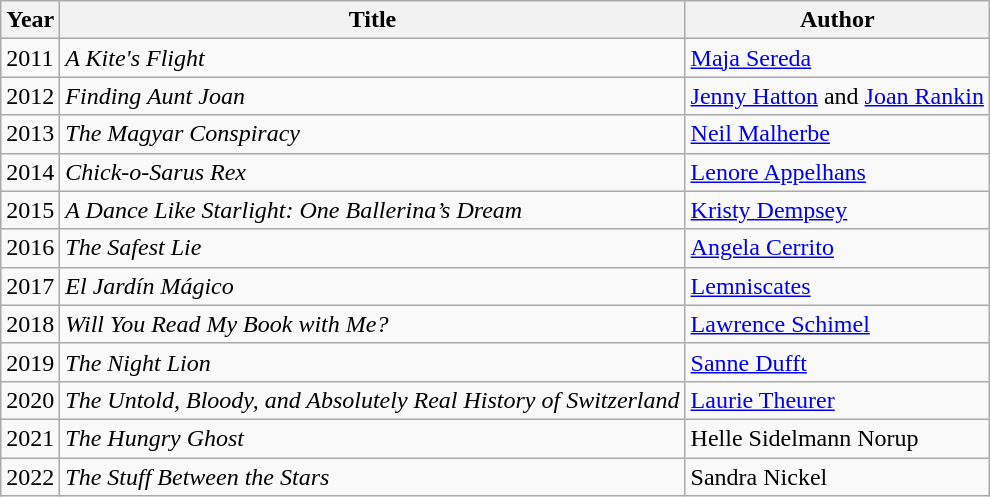<table class="wikitable">
<tr>
<th>Year</th>
<th>Title</th>
<th>Author</th>
</tr>
<tr>
<td>2011</td>
<td><em>A Kite's Flight</em></td>
<td><a href='#'>Maja Sereda</a></td>
</tr>
<tr>
<td>2012</td>
<td><em>Finding Aunt Joan</em></td>
<td><a href='#'>Jenny Hatton</a> and <a href='#'>Joan Rankin</a></td>
</tr>
<tr>
<td>2013</td>
<td><em>The Magyar Conspiracy</em></td>
<td><a href='#'>Neil Malherbe</a></td>
</tr>
<tr>
<td>2014</td>
<td><em>Chick-o-Sarus Rex</em></td>
<td><a href='#'>Lenore Appelhans</a></td>
</tr>
<tr>
<td>2015</td>
<td><em>A Dance Like Starlight: One Ballerina’s Dream</em></td>
<td><a href='#'>Kristy Dempsey</a></td>
</tr>
<tr>
<td>2016</td>
<td><em>The Safest Lie</em></td>
<td><a href='#'>Angela Cerrito</a></td>
</tr>
<tr>
<td>2017</td>
<td><em>El Jardín Mágico</em></td>
<td><a href='#'>Lemniscates</a></td>
</tr>
<tr>
<td>2018</td>
<td><em>Will You Read My Book with Me?</em></td>
<td><a href='#'>Lawrence Schimel</a></td>
</tr>
<tr>
<td>2019</td>
<td><em>The Night Lion</em></td>
<td><a href='#'>Sanne Dufft</a></td>
</tr>
<tr>
<td>2020</td>
<td><em>The Untold, Bloody, and Absolutely Real History of Switzerland</em></td>
<td><a href='#'>Laurie Theurer</a></td>
</tr>
<tr>
<td>2021</td>
<td><em>The Hungry Ghost</em></td>
<td>Helle Sidelmann Norup</td>
</tr>
<tr>
<td>2022</td>
<td><em>The Stuff Between the Stars</em></td>
<td>Sandra Nickel</td>
</tr>
</table>
